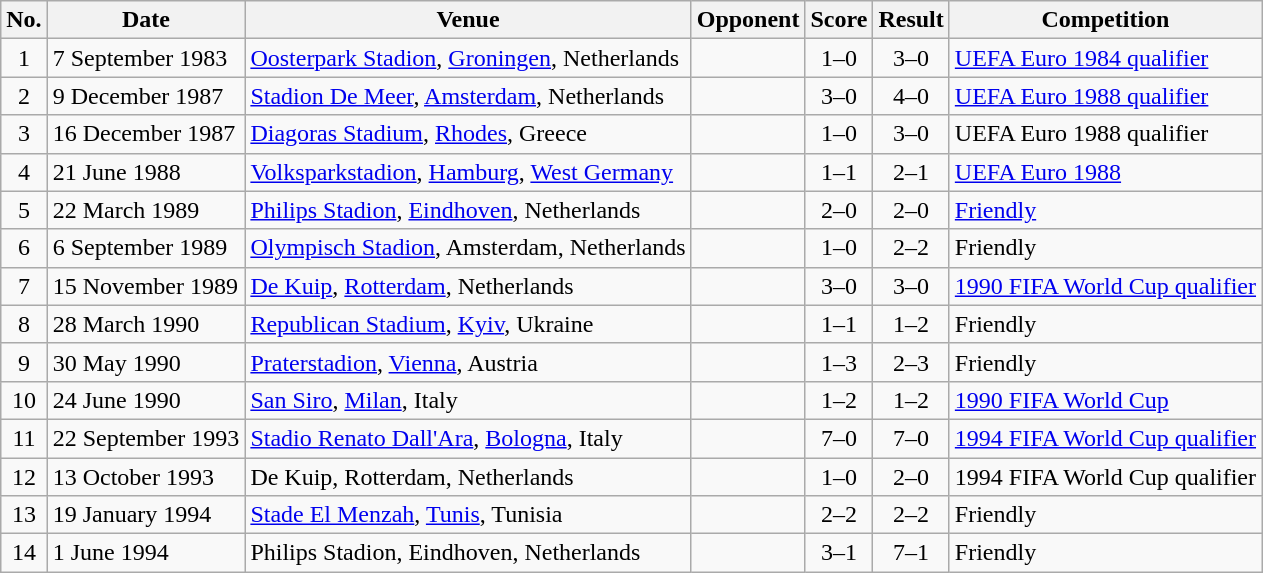<table class="wikitable sortable">
<tr>
<th scope="col">No.</th>
<th scope="col">Date</th>
<th scope="col">Venue</th>
<th scope="col">Opponent</th>
<th scope="col">Score</th>
<th scope="col">Result</th>
<th scope="col">Competition</th>
</tr>
<tr>
<td align="center">1</td>
<td>7 September 1983</td>
<td><a href='#'>Oosterpark Stadion</a>, <a href='#'>Groningen</a>, Netherlands</td>
<td></td>
<td align="center">1–0</td>
<td align="center">3–0</td>
<td><a href='#'>UEFA Euro 1984 qualifier</a></td>
</tr>
<tr>
<td align="center">2</td>
<td>9 December 1987</td>
<td><a href='#'>Stadion De Meer</a>, <a href='#'>Amsterdam</a>, Netherlands</td>
<td></td>
<td align="center">3–0</td>
<td align="center">4–0</td>
<td><a href='#'>UEFA Euro 1988 qualifier</a></td>
</tr>
<tr>
<td align="center">3</td>
<td>16 December 1987</td>
<td><a href='#'>Diagoras Stadium</a>, <a href='#'>Rhodes</a>, Greece</td>
<td></td>
<td align="center">1–0</td>
<td align="center">3–0</td>
<td>UEFA Euro 1988 qualifier</td>
</tr>
<tr>
<td align="center">4</td>
<td>21 June 1988</td>
<td><a href='#'>Volksparkstadion</a>, <a href='#'>Hamburg</a>, <a href='#'>West Germany</a></td>
<td></td>
<td align="center">1–1</td>
<td align="center">2–1</td>
<td><a href='#'>UEFA Euro 1988</a></td>
</tr>
<tr>
<td align="center">5</td>
<td>22 March 1989</td>
<td><a href='#'>Philips Stadion</a>, <a href='#'>Eindhoven</a>, Netherlands</td>
<td></td>
<td align="center">2–0</td>
<td align="center">2–0</td>
<td><a href='#'>Friendly</a></td>
</tr>
<tr>
<td align="center">6</td>
<td>6 September 1989</td>
<td><a href='#'>Olympisch Stadion</a>, Amsterdam, Netherlands</td>
<td></td>
<td align="center">1–0</td>
<td align="center">2–2</td>
<td>Friendly</td>
</tr>
<tr>
<td align="center">7</td>
<td>15 November 1989</td>
<td><a href='#'>De Kuip</a>, <a href='#'>Rotterdam</a>, Netherlands</td>
<td></td>
<td align="center">3–0</td>
<td align="center">3–0</td>
<td><a href='#'>1990 FIFA World Cup qualifier</a></td>
</tr>
<tr>
<td align="center">8</td>
<td>28 March 1990</td>
<td><a href='#'>Republican Stadium</a>, <a href='#'>Kyiv</a>, Ukraine</td>
<td></td>
<td align="center">1–1</td>
<td align="center">1–2</td>
<td>Friendly</td>
</tr>
<tr>
<td align="center">9</td>
<td>30 May 1990</td>
<td><a href='#'>Praterstadion</a>, <a href='#'>Vienna</a>, Austria</td>
<td></td>
<td align="center">1–3</td>
<td align="center">2–3</td>
<td>Friendly</td>
</tr>
<tr>
<td align="center">10</td>
<td>24 June 1990</td>
<td><a href='#'>San Siro</a>, <a href='#'>Milan</a>, Italy</td>
<td></td>
<td align="center">1–2</td>
<td align="center">1–2</td>
<td><a href='#'>1990 FIFA World Cup</a></td>
</tr>
<tr>
<td align="center">11</td>
<td>22 September 1993</td>
<td><a href='#'>Stadio Renato Dall'Ara</a>, <a href='#'>Bologna</a>, Italy</td>
<td></td>
<td align="center">7–0</td>
<td align="center">7–0</td>
<td><a href='#'>1994 FIFA World Cup qualifier</a></td>
</tr>
<tr>
<td align="center">12</td>
<td>13 October 1993</td>
<td>De Kuip, Rotterdam, Netherlands</td>
<td></td>
<td align="center">1–0</td>
<td align="center">2–0</td>
<td>1994 FIFA World Cup qualifier</td>
</tr>
<tr>
<td align="center">13</td>
<td>19 January 1994</td>
<td><a href='#'>Stade El Menzah</a>, <a href='#'>Tunis</a>, Tunisia</td>
<td></td>
<td align="center">2–2</td>
<td align="center">2–2</td>
<td>Friendly</td>
</tr>
<tr>
<td align="center">14</td>
<td>1 June 1994</td>
<td>Philips Stadion, Eindhoven, Netherlands</td>
<td></td>
<td align="center">3–1</td>
<td align="center">7–1</td>
<td>Friendly</td>
</tr>
</table>
